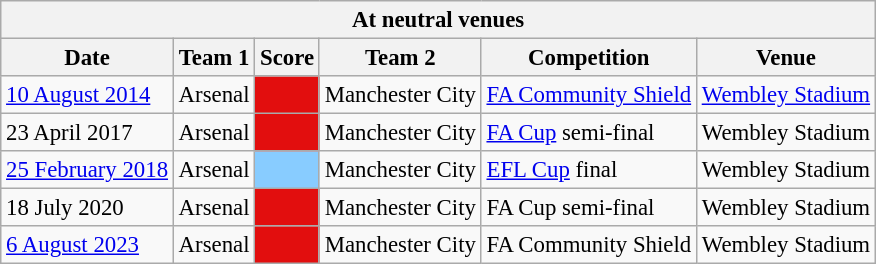<table class="wikitable sortable" style="font-size:95%;">
<tr>
<th colspan="6">At neutral venues</th>
</tr>
<tr>
<th>Date</th>
<th>Team 1</th>
<th>Score</th>
<th>Team 2</th>
<th>Competition</th>
<th>Venue</th>
</tr>
<tr>
<td><a href='#'>10 August 2014</a></td>
<td>Arsenal</td>
<td bgcolor=E20E0E></td>
<td>Manchester City</td>
<td><a href='#'>FA Community Shield</a></td>
<td><a href='#'>Wembley Stadium</a></td>
</tr>
<tr>
<td>23 April 2017</td>
<td>Arsenal</td>
<td bgcolor=E20E0E></td>
<td>Manchester City</td>
<td><a href='#'>FA Cup</a> semi-final</td>
<td>Wembley Stadium</td>
</tr>
<tr>
<td><a href='#'>25 February 2018</a></td>
<td>Arsenal</td>
<td bgcolor=88CCFF></td>
<td>Manchester City</td>
<td><a href='#'>EFL Cup</a> final</td>
<td>Wembley Stadium</td>
</tr>
<tr>
<td>18 July 2020</td>
<td>Arsenal</td>
<td bgcolor=E20E0E></td>
<td>Manchester City</td>
<td>FA Cup semi-final</td>
<td>Wembley Stadium</td>
</tr>
<tr>
<td><a href='#'>6 August 2023</a></td>
<td>Arsenal</td>
<td bgcolor=E20E0E></td>
<td>Manchester City</td>
<td>FA Community Shield</td>
<td>Wembley Stadium</td>
</tr>
</table>
